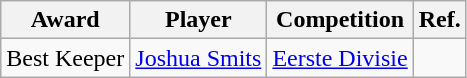<table class="wikitable" style="text-align:left">
<tr>
<th>Award</th>
<th>Player</th>
<th>Competition</th>
<th>Ref.</th>
</tr>
<tr>
<td>Best Keeper</td>
<td> <a href='#'>Joshua Smits</a></td>
<td><a href='#'>Eerste Divisie</a></td>
<td></td>
</tr>
</table>
